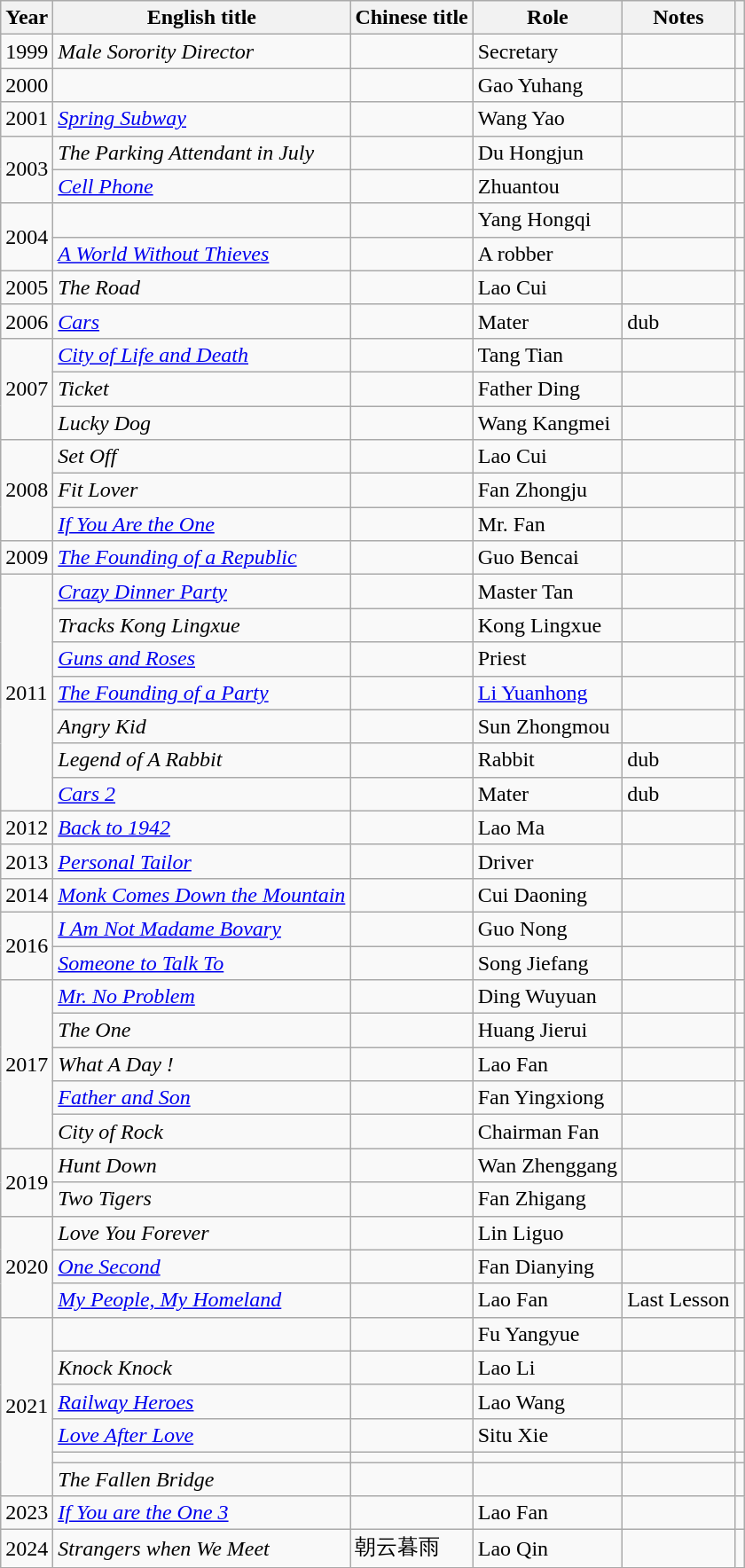<table class="wikitable">
<tr>
<th>Year</th>
<th>English title</th>
<th>Chinese title</th>
<th>Role</th>
<th>Notes</th>
<th></th>
</tr>
<tr>
<td>1999</td>
<td><em>Male Sorority Director</em></td>
<td></td>
<td>Secretary</td>
<td></td>
<td></td>
</tr>
<tr>
<td>2000</td>
<td></td>
<td></td>
<td>Gao Yuhang</td>
<td></td>
<td></td>
</tr>
<tr>
<td>2001</td>
<td><em><a href='#'>Spring Subway</a></em></td>
<td></td>
<td>Wang Yao</td>
<td></td>
<td></td>
</tr>
<tr>
<td rowspan="2">2003</td>
<td><em>The Parking Attendant in July</em></td>
<td></td>
<td>Du Hongjun</td>
<td></td>
<td></td>
</tr>
<tr>
<td><em><a href='#'>Cell Phone</a></em></td>
<td></td>
<td>Zhuantou</td>
<td></td>
<td></td>
</tr>
<tr>
<td rowspan="2">2004</td>
<td></td>
<td></td>
<td>Yang Hongqi</td>
<td></td>
<td></td>
</tr>
<tr>
<td><em><a href='#'>A World Without Thieves</a></em></td>
<td></td>
<td>A robber</td>
<td></td>
<td></td>
</tr>
<tr>
<td>2005</td>
<td><em>The Road</em></td>
<td></td>
<td>Lao Cui</td>
<td></td>
<td></td>
</tr>
<tr>
<td>2006</td>
<td><em><a href='#'>Cars</a></em></td>
<td></td>
<td>Mater</td>
<td>dub</td>
<td></td>
</tr>
<tr>
<td rowspan="3">2007</td>
<td><em><a href='#'>City of Life and Death</a></em></td>
<td></td>
<td>Tang Tian</td>
<td></td>
<td></td>
</tr>
<tr>
<td><em>Ticket</em></td>
<td></td>
<td>Father Ding</td>
<td></td>
<td></td>
</tr>
<tr>
<td><em>Lucky Dog</em></td>
<td></td>
<td>Wang Kangmei</td>
<td></td>
<td></td>
</tr>
<tr>
<td rowspan="3">2008</td>
<td><em>Set Off</em></td>
<td></td>
<td>Lao Cui</td>
<td></td>
<td></td>
</tr>
<tr>
<td><em>Fit Lover</em></td>
<td></td>
<td>Fan Zhongju</td>
<td></td>
<td></td>
</tr>
<tr>
<td><em><a href='#'>If You Are the One</a></em></td>
<td></td>
<td>Mr. Fan</td>
<td></td>
<td></td>
</tr>
<tr>
<td>2009</td>
<td><em><a href='#'>The Founding of a Republic</a></em></td>
<td></td>
<td>Guo Bencai</td>
<td></td>
<td></td>
</tr>
<tr>
<td rowspan="7">2011</td>
<td><em><a href='#'>Crazy Dinner Party</a></em></td>
<td></td>
<td>Master Tan</td>
<td></td>
<td></td>
</tr>
<tr>
<td><em>Tracks Kong Lingxue</em></td>
<td></td>
<td>Kong Lingxue</td>
<td></td>
<td></td>
</tr>
<tr>
<td><em><a href='#'>Guns and Roses</a></em></td>
<td></td>
<td>Priest</td>
<td></td>
<td></td>
</tr>
<tr>
<td><em><a href='#'>The Founding of a Party</a></em></td>
<td></td>
<td><a href='#'>Li Yuanhong</a></td>
<td></td>
<td></td>
</tr>
<tr>
<td><em>Angry Kid</em></td>
<td></td>
<td>Sun Zhongmou</td>
<td></td>
<td></td>
</tr>
<tr>
<td><em>Legend of A Rabbit</em></td>
<td></td>
<td>Rabbit</td>
<td>dub</td>
<td></td>
</tr>
<tr>
<td><em><a href='#'>Cars 2</a></em></td>
<td></td>
<td>Mater</td>
<td>dub</td>
<td></td>
</tr>
<tr>
<td>2012</td>
<td><em><a href='#'>Back to 1942</a></em></td>
<td></td>
<td>Lao Ma</td>
<td></td>
<td></td>
</tr>
<tr>
<td>2013</td>
<td><em><a href='#'>Personal Tailor</a></em></td>
<td></td>
<td>Driver</td>
<td></td>
<td></td>
</tr>
<tr>
<td>2014</td>
<td><em><a href='#'>Monk Comes Down the Mountain</a></em></td>
<td></td>
<td>Cui Daoning</td>
<td></td>
<td></td>
</tr>
<tr>
<td rowspan="2">2016</td>
<td><em><a href='#'>I Am Not Madame Bovary</a></em></td>
<td></td>
<td>Guo Nong</td>
<td></td>
<td></td>
</tr>
<tr>
<td><em><a href='#'>Someone to Talk To</a></em></td>
<td></td>
<td>Song Jiefang</td>
<td></td>
<td></td>
</tr>
<tr>
<td rowspan="5">2017</td>
<td><em><a href='#'>Mr. No Problem</a></em></td>
<td></td>
<td>Ding Wuyuan</td>
<td></td>
<td></td>
</tr>
<tr>
<td><em>The One</em></td>
<td></td>
<td>Huang Jierui</td>
<td></td>
<td></td>
</tr>
<tr>
<td><em>What A Day !</em></td>
<td></td>
<td>Lao Fan</td>
<td></td>
<td></td>
</tr>
<tr>
<td><em><a href='#'>Father and Son</a></em></td>
<td></td>
<td>Fan Yingxiong</td>
<td></td>
<td></td>
</tr>
<tr>
<td><em>City of Rock</em></td>
<td></td>
<td>Chairman Fan</td>
<td></td>
<td></td>
</tr>
<tr>
<td rowspan="2">2019</td>
<td><em>Hunt Down</em></td>
<td></td>
<td>Wan Zhenggang</td>
<td></td>
<td></td>
</tr>
<tr>
<td><em>Two Tigers</em></td>
<td></td>
<td>Fan Zhigang</td>
<td></td>
<td></td>
</tr>
<tr>
<td rowspan="3">2020</td>
<td><em>Love You Forever</em></td>
<td></td>
<td>Lin Liguo</td>
<td></td>
<td></td>
</tr>
<tr>
<td><em><a href='#'>One Second</a></em></td>
<td></td>
<td>Fan Dianying</td>
<td></td>
<td></td>
</tr>
<tr>
<td><em><a href='#'>My People, My Homeland</a></em></td>
<td></td>
<td>Lao Fan</td>
<td>Last Lesson</td>
<td></td>
</tr>
<tr>
<td rowspan="6">2021</td>
<td></td>
<td></td>
<td>Fu Yangyue</td>
<td></td>
<td></td>
</tr>
<tr>
<td><em>Knock Knock</em></td>
<td></td>
<td>Lao Li</td>
<td></td>
<td></td>
</tr>
<tr>
<td><em><a href='#'>Railway Heroes</a></em></td>
<td></td>
<td>Lao Wang</td>
<td></td>
<td></td>
</tr>
<tr>
<td><em><a href='#'>Love After Love</a></em></td>
<td></td>
<td>Situ Xie</td>
<td></td>
<td></td>
</tr>
<tr>
<td></td>
<td></td>
<td></td>
<td></td>
<td></td>
</tr>
<tr>
<td><em>The Fallen Bridge</em></td>
<td></td>
<td></td>
<td></td>
<td></td>
</tr>
<tr>
<td>2023</td>
<td><em><a href='#'>If You are the One 3</a></em></td>
<td></td>
<td>Lao Fan</td>
<td></td>
<td></td>
</tr>
<tr>
<td>2024</td>
<td><em>Strangers when We Meet</em></td>
<td>朝云暮雨</td>
<td>Lao Qin</td>
<td></td>
<td></td>
</tr>
</table>
